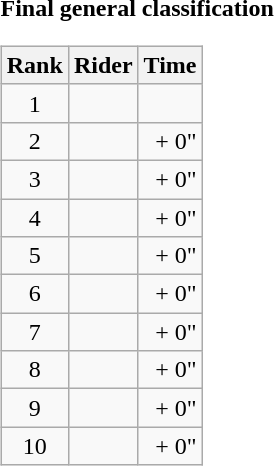<table>
<tr>
<td><strong>Final general classification</strong><br><table class="wikitable">
<tr>
<th scope="col">Rank</th>
<th scope="col">Rider</th>
<th scope="col">Time</th>
</tr>
<tr>
<td style="text-align:center;">1</td>
<td></td>
<td style="text-align:right;"></td>
</tr>
<tr>
<td style="text-align:center;">2</td>
<td></td>
<td style="text-align:right;">+ 0"</td>
</tr>
<tr>
<td style="text-align:center;">3</td>
<td></td>
<td style="text-align:right;">+ 0"</td>
</tr>
<tr>
<td style="text-align:center;">4</td>
<td></td>
<td style="text-align:right;">+ 0"</td>
</tr>
<tr>
<td style="text-align:center;">5</td>
<td></td>
<td style="text-align:right;">+ 0"</td>
</tr>
<tr>
<td style="text-align:center;">6</td>
<td></td>
<td style="text-align:right;">+ 0"</td>
</tr>
<tr>
<td style="text-align:center;">7</td>
<td></td>
<td style="text-align:right;">+ 0"</td>
</tr>
<tr>
<td style="text-align:center;">8</td>
<td></td>
<td style="text-align:right;">+ 0"</td>
</tr>
<tr>
<td style="text-align:center;">9</td>
<td></td>
<td style="text-align:right;">+ 0"</td>
</tr>
<tr>
<td style="text-align:center;">10</td>
<td></td>
<td style="text-align:right;">+ 0"</td>
</tr>
</table>
</td>
</tr>
</table>
